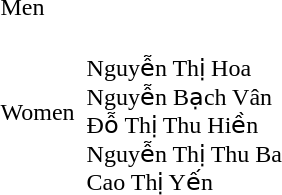<table>
<tr>
<td rowspan=2>Men</td>
<td rowspan=2></td>
<td rowspan=2></td>
<td></td>
</tr>
<tr>
<td></td>
</tr>
<tr>
<td rowspan=2>Women</td>
<td rowspan=2></td>
<td rowspan=2><br>Nguyễn Thị Hoa<br>Nguyễn Bạch Vân<br>Đỗ Thị Thu Hiền<br>Nguyễn Thị Thu Ba<br>Cao Thị Yến</td>
<td></td>
</tr>
<tr>
<td></td>
</tr>
</table>
